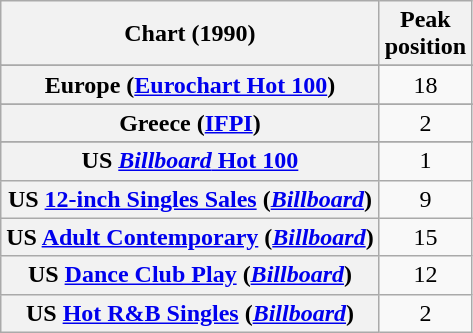<table class="wikitable sortable plainrowheaders" style="text-align:center">
<tr>
<th>Chart (1990)</th>
<th>Peak<br>position</th>
</tr>
<tr>
</tr>
<tr>
</tr>
<tr>
</tr>
<tr>
</tr>
<tr>
</tr>
<tr>
</tr>
<tr>
<th scope="row">Europe (<a href='#'>Eurochart Hot 100</a>)</th>
<td>18</td>
</tr>
<tr>
</tr>
<tr>
</tr>
<tr>
<th scope="row">Greece (<a href='#'>IFPI</a>)</th>
<td>2</td>
</tr>
<tr>
</tr>
<tr>
</tr>
<tr>
</tr>
<tr>
</tr>
<tr>
</tr>
<tr>
</tr>
<tr>
</tr>
<tr>
<th scope="row">US <a href='#'><em>Billboard</em> Hot 100</a></th>
<td>1</td>
</tr>
<tr>
<th scope="row">US <a href='#'>12-inch Singles Sales</a> (<em><a href='#'>Billboard</a></em>)</th>
<td>9</td>
</tr>
<tr>
<th scope="row">US <a href='#'>Adult Contemporary</a> (<em><a href='#'>Billboard</a></em>)</th>
<td>15</td>
</tr>
<tr>
<th scope="row">US <a href='#'>Dance Club Play</a> (<em><a href='#'>Billboard</a></em>)</th>
<td>12</td>
</tr>
<tr>
<th scope="row">US <a href='#'>Hot R&B Singles</a> (<em><a href='#'>Billboard</a></em>)</th>
<td>2</td>
</tr>
</table>
